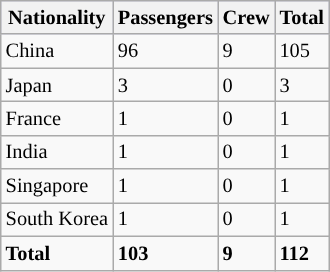<table class="wikitable sortable floatright" style="font-size:85%; text-align:left;">
<tr style="background:#ccccff;">
<th rowspan=1>Nationality</th>
<th colspan=1>Passengers</th>
<th colspan=1>Crew</th>
<th colspan=1>Total</th>
</tr>
<tr valign=top>
<td>China</td>
<td>96</td>
<td>9</td>
<td>105</td>
</tr>
<tr valign=top>
<td>Japan</td>
<td>3</td>
<td>0</td>
<td>3</td>
</tr>
<tr valign=top>
<td>France</td>
<td>1</td>
<td>0</td>
<td>1</td>
</tr>
<tr valign=top>
<td>India</td>
<td>1</td>
<td>0</td>
<td>1</td>
</tr>
<tr valign=top>
<td>Singapore</td>
<td>1</td>
<td>0</td>
<td>1</td>
</tr>
<tr valign=top>
<td>South Korea</td>
<td>1</td>
<td>0</td>
<td>1</td>
</tr>
<tr valign=top>
<td><strong>Total</strong></td>
<td><strong>103</strong></td>
<td><strong>9</strong></td>
<td><strong>112</strong></td>
</tr>
</table>
